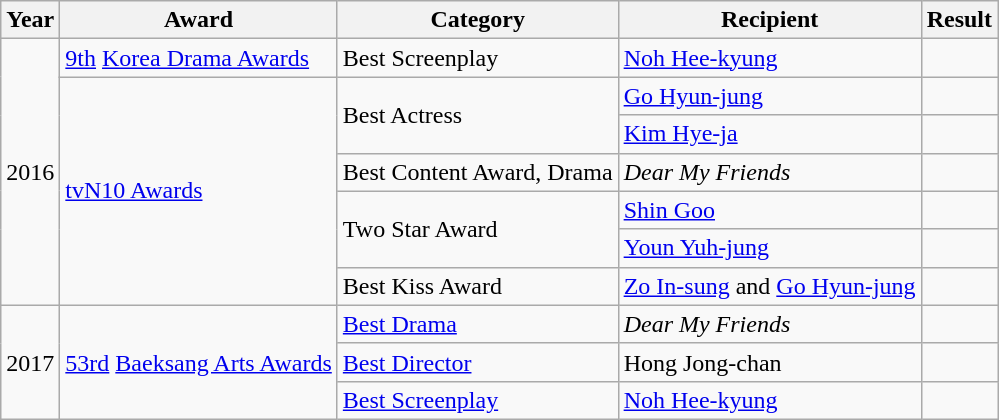<table class="wikitable sortable">
<tr>
<th>Year</th>
<th>Award</th>
<th>Category</th>
<th>Recipient</th>
<th>Result</th>
</tr>
<tr>
<td rowspan="7">2016</td>
<td><a href='#'>9th</a> <a href='#'>Korea Drama Awards</a></td>
<td>Best Screenplay</td>
<td><a href='#'>Noh Hee-kyung</a></td>
<td></td>
</tr>
<tr>
<td rowspan="6"><a href='#'>tvN10 Awards</a></td>
<td rowspan=2>Best Actress</td>
<td><a href='#'>Go Hyun-jung</a></td>
<td></td>
</tr>
<tr>
<td><a href='#'>Kim Hye-ja</a></td>
<td></td>
</tr>
<tr>
<td>Best Content Award, Drama</td>
<td><em>Dear My Friends</em></td>
<td></td>
</tr>
<tr>
<td rowspan="2">Two Star Award</td>
<td><a href='#'>Shin Goo</a></td>
<td></td>
</tr>
<tr>
<td><a href='#'>Youn Yuh-jung</a></td>
<td></td>
</tr>
<tr>
<td>Best Kiss Award</td>
<td><a href='#'>Zo In-sung</a> and <a href='#'>Go Hyun-jung</a></td>
<td></td>
</tr>
<tr>
<td rowspan="3">2017</td>
<td rowspan="3"><a href='#'>53rd</a> <a href='#'>Baeksang Arts Awards</a></td>
<td><a href='#'>Best Drama</a></td>
<td><em>Dear My Friends</em></td>
<td></td>
</tr>
<tr>
<td><a href='#'>Best Director</a></td>
<td>Hong Jong-chan</td>
<td></td>
</tr>
<tr>
<td><a href='#'>Best Screenplay</a></td>
<td><a href='#'>Noh Hee-kyung</a></td>
<td></td>
</tr>
</table>
